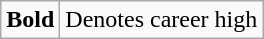<table class="wikitable">
<tr>
<td><strong>Bold</strong></td>
<td>Denotes career high</td>
</tr>
</table>
